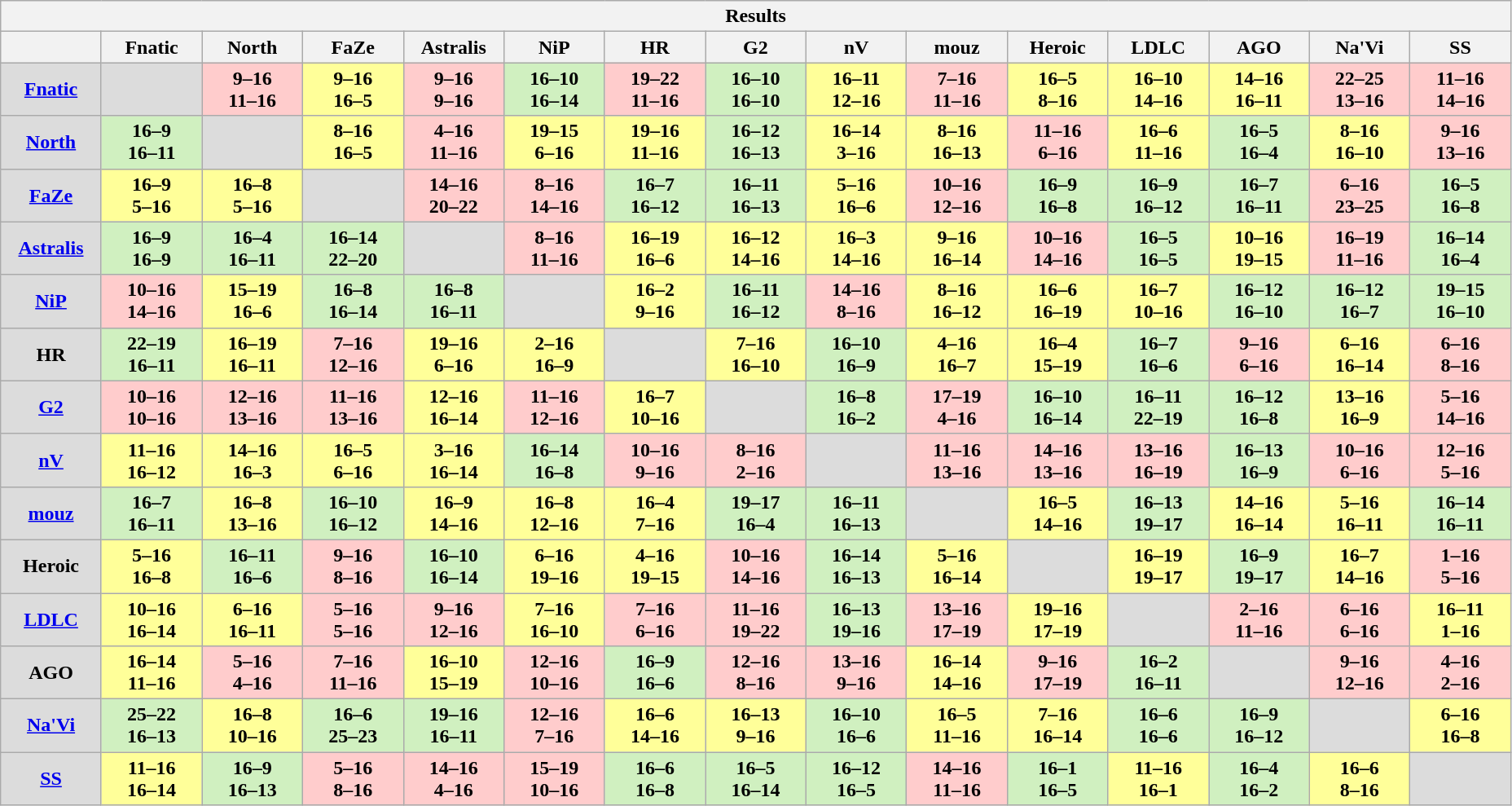<table class="wikitable" style="text-align: center;">
<tr>
<th colspan=15>Results</th>
</tr>
<tr>
<th width="75px"></th>
<th width="75px">Fnatic</th>
<th width="75px">North</th>
<th width="75px">FaZe</th>
<th width="75px">Astralis</th>
<th width="75px">NiP</th>
<th width="75px">HR</th>
<th width="75px">G2</th>
<th width="75px">nV</th>
<th width="75px">mouz</th>
<th width="75px">Heroic</th>
<th width="75px">LDLC</th>
<th width="75px">AGO</th>
<th width="75px">Na'Vi</th>
<th width="75px">SS</th>
</tr>
<tr>
<td style="background: #DCDCDC;"><strong><a href='#'>Fnatic</a></strong></td>
<td style="background: #DCDCDC;"></td>
<td style="background: #FFCCCC;"><strong>9–16<br>11–16</strong></td>
<td style="background: #FFFF99;"><strong>9–16<br>16–5</strong></td>
<td style="background: #FFCCCC;"><strong>9–16<br>9–16</strong></td>
<td style="background: #D0F0C0;"><strong>16–10<br>16–14</strong></td>
<td style="background: #FFCCCC;"><strong>19–22<br>11–16</strong></td>
<td style="background: #D0F0C0;"><strong>16–10<br>16–10</strong></td>
<td style="background: #FFFF99;"><strong>16–11<br>12–16</strong></td>
<td style="background: #FFCCCC;"><strong>7–16<br>11–16</strong></td>
<td style="background: #FFFF99;"><strong>16–5<br>8–16</strong></td>
<td style="background: #FFFF99;"><strong>16–10<br>14–16</strong></td>
<td style="background: #FFFF99;"><strong>14–16<br>16–11</strong></td>
<td style="background: #FFCCCC;"><strong>22–25<br>13–16</strong></td>
<td style="background: #FFCCCC;"><strong>11–16<br>14–16</strong></td>
</tr>
<tr>
<td style="background: #DCDCDC;"><strong><a href='#'>North</a></strong></td>
<td style="background: #D0F0C0;"><strong>16–9<br>16–11</strong></td>
<td style="background: #DCDCDC;"></td>
<td style="background: #FFFF99;"><strong>8–16<br>16–5</strong></td>
<td style="background: #FFCCCC;"><strong>4–16<br>11–16</strong></td>
<td style="background: #FFFF99;"><strong>19–15<br>6–16</strong></td>
<td style="background: #FFFF99;"><strong>19–16<br>11–16</strong></td>
<td style="background: #D0F0C0;"><strong>16–12<br>16–13</strong></td>
<td style="background: #FFFF99;"><strong>16–14<br>3–16</strong></td>
<td style="background: #FFFF99;"><strong>8–16<br>16–13</strong></td>
<td style="background: #FFCCCC;"><strong>11–16<br>6–16</strong></td>
<td style="background: #FFFF99;"><strong>16–6<br>11–16</strong></td>
<td style="background: #D0F0C0;"><strong>16–5<br>16–4</strong></td>
<td style="background: #FFFF99;"><strong>8–16<br>16–10</strong></td>
<td style="background: #FFCCCC;"><strong>9–16<br>13–16</strong></td>
</tr>
<tr>
<td style="background: #DCDCDC;"><strong><a href='#'>FaZe</a></strong></td>
<td style="background: #FFFF99;"><strong>16–9<br>5–16</strong></td>
<td style="background: #FFFF99;"><strong>16–8<br>5–16</strong></td>
<td style="background: #DCDCDC;"></td>
<td style="background: #FFCCCC;"><strong>14–16<br>20–22</strong></td>
<td style="background: #FFCCCC;"><strong>8–16<br>14–16</strong></td>
<td style="background: #D0F0C0;"><strong>16–7<br>16–12</strong></td>
<td style="background: #D0F0C0;"><strong>16–11<br>16–13</strong></td>
<td style="background: #FFFF99;"><strong>5–16<br>16–6</strong></td>
<td style="background: #FFCCCC;"><strong>10–16<br>12–16</strong></td>
<td style="background: #D0F0C0;"><strong>16–9<br>16–8</strong></td>
<td style="background: #D0F0C0;"><strong>16–9<br>16–12</strong></td>
<td style="background: #D0F0C0;"><strong>16–7<br>16–11</strong></td>
<td style="background: #FFCCCC;"><strong>6–16<br>23–25</strong></td>
<td style="background: #D0F0C0;"><strong>16–5<br>16–8</strong></td>
</tr>
<tr>
<td style="background: #DCDCDC;"><strong><a href='#'>Astralis</a></strong></td>
<td style="background: #D0F0C0;"><strong>16–9<br>16–9</strong></td>
<td style="background: #D0F0C0;"><strong>16–4<br>16–11</strong></td>
<td style="background: #D0F0C0;"><strong>16–14<br>22–20</strong></td>
<td style="background: #DCDCDC;"></td>
<td style="background: #FFCCCC;"><strong>8–16<br>11–16</strong></td>
<td style="background: #FFFF99;"><strong>16–19<br>16–6</strong></td>
<td style="background: #FFFF99;"><strong>16–12<br>14–16</strong></td>
<td style="background: #FFFF99;"><strong>16–3<br>14–16</strong></td>
<td style="background: #FFFF99;"><strong>9–16<br>16–14</strong></td>
<td style="background: #FFCCCC;"><strong>10–16<br>14–16</strong></td>
<td style="background: #D0F0C0;"><strong>16–5<br>16–5</strong></td>
<td style="background: #FFFF99;"><strong>10–16<br>19–15</strong></td>
<td style="background: #FFCCCC;"><strong>16–19<br>11–16</strong></td>
<td style="background: #D0F0C0;"><strong>16–14<br>16–4</strong></td>
</tr>
<tr>
<td style="background: #DCDCDC;"><strong><a href='#'>NiP</a></strong></td>
<td style="background: #FFCCCC;"><strong>10–16<br>14–16</strong></td>
<td style="background: #FFFF99;"><strong>15–19<br>16–6</strong></td>
<td style="background: #D0F0C0;"><strong>16–8<br>16–14</strong></td>
<td style="background: #D0F0C0;"><strong>16–8<br>16–11</strong></td>
<td style="background: #DCDCDC;"></td>
<td style="background: #FFFF99;"><strong>16–2<br>9–16</strong></td>
<td style="background: #D0F0C0;"><strong>16–11<br>16–12</strong></td>
<td style="background: #FFCCCC;"><strong>14–16<br>8–16</strong></td>
<td style="background: #FFFF99;"><strong>8–16<br>16–12</strong></td>
<td style="background: #FFFF99;"><strong>16–6<br>16–19</strong></td>
<td style="background: #FFFF99;"><strong>16–7<br>10–16</strong></td>
<td style="background: #D0F0C0;"><strong>16–12<br>16–10</strong></td>
<td style="background: #D0F0C0;"><strong>16–12<br>16–7</strong></td>
<td style="background: #D0F0C0;"><strong>19–15<br>16–10</strong></td>
</tr>
<tr>
<td style="background: #DCDCDC;"><strong>HR</strong></td>
<td style="background: #D0F0C0;"><strong>22–19<br>16–11</strong></td>
<td style="background: #FFFF99;"><strong>16–19<br>16–11</strong></td>
<td style="background: #FFCCCC;"><strong>7–16<br>12–16</strong></td>
<td style="background: #FFFF99;"><strong>19–16<br>6–16</strong></td>
<td style="background: #FFFF99;"><strong>2–16<br>16–9</strong></td>
<td style="background: #DCDCDC;"></td>
<td style="background: #FFFF99;"><strong>7–16<br>16–10</strong></td>
<td style="background: #D0F0C0;"><strong>16–10<br>16–9</strong></td>
<td style="background: #FFFF99;"><strong>4–16<br>16–7</strong></td>
<td style="background: #FFFF99;"><strong>16–4<br>15–19</strong></td>
<td style="background: #D0F0C0;"><strong>16–7<br>16–6</strong></td>
<td style="background: #FFCCCC;"><strong>9–16<br>6–16</strong></td>
<td style="background: #FFFF99;"><strong>6–16<br>16–14</strong></td>
<td style="background: #FFCCCC;"><strong>6–16<br>8–16</strong></td>
</tr>
<tr>
<td style="background: #DCDCDC;"><strong><a href='#'>G2</a></strong></td>
<td style="background: #FFCCCC;"><strong>10–16<br>10–16</strong></td>
<td style="background: #FFCCCC;"><strong>12–16<br>13–16</strong></td>
<td style="background: #FFCCCC;"><strong>11–16<br>13–16</strong></td>
<td style="background: #FFFF99;"><strong>12–16<br>16–14</strong></td>
<td style="background: #FFCCCC;"><strong>11–16<br>12–16</strong></td>
<td style="background: #FFFF99;"><strong>16–7<br>10–16</strong></td>
<td style="background: #DCDCDC;"></td>
<td style="background: #D0F0C0;"><strong>16–8<br>16–2</strong></td>
<td style="background: #FFCCCC;"><strong>17–19<br>4–16</strong></td>
<td style="background: #D0F0C0;"><strong>16–10<br>16–14</strong></td>
<td style="background: #D0F0C0;"><strong>16–11<br>22–19</strong></td>
<td style="background: #D0F0C0;"><strong>16–12<br>16–8</strong></td>
<td style="background: #FFFF99;"><strong>13–16<br>16–9</strong></td>
<td style="background: #FFCCCC;"><strong>5–16<br>14–16</strong></td>
</tr>
<tr>
<td style="background: #DCDCDC;"><strong><a href='#'>nV</a></strong></td>
<td style="background: #FFFF99;"><strong>11–16<br>16–12</strong></td>
<td style="background: #FFFF99;"><strong>14–16<br>16–3</strong></td>
<td style="background: #FFFF99;"><strong>16–5<br>6–16</strong></td>
<td style="background: #FFFF99;"><strong>3–16<br>16–14</strong></td>
<td style="background: #D0F0C0;"><strong>16–14<br>16–8</strong></td>
<td style="background: #FFCCCC;"><strong>10–16<br>9–16</strong></td>
<td style="background: #FFCCCC;"><strong>8–16<br>2–16</strong></td>
<td style="background: #DCDCDC;"></td>
<td style="background: #FFCCCC;"><strong>11–16<br>13–16</strong></td>
<td style="background: #FFCCCC;"><strong>14–16<br>13–16</strong></td>
<td style="background: #FFCCCC;"><strong>13–16<br>16–19</strong></td>
<td style="background: #D0F0C0;"><strong>16–13<br>16–9</strong></td>
<td style="background: #FFCCCC;"><strong>10–16<br>6–16</strong></td>
<td style="background: #FFCCCC;"><strong>12–16<br>5–16</strong></td>
</tr>
<tr>
<td style="background: #DCDCDC;"><strong><a href='#'>mouz</a></strong></td>
<td style="background: #D0F0C0;"><strong>16–7<br>16–11</strong></td>
<td style="background: #FFFF99;"><strong>16–8<br>13–16</strong></td>
<td style="background: #D0F0C0;"><strong>16–10<br>16–12</strong></td>
<td style="background: #FFFF99;"><strong>16–9<br>14–16</strong></td>
<td style="background: #FFFF99;"><strong>16–8<br>12–16</strong></td>
<td style="background: #FFFF99;"><strong>16–4<br>7–16</strong></td>
<td style="background: #D0F0C0;"><strong>19–17<br>16–4</strong></td>
<td style="background: #D0F0C0;"><strong>16–11<br>16–13</strong></td>
<td style="background: #DCDCDC;"></td>
<td style="background: #FFFF99;"><strong>16–5<br>14–16</strong></td>
<td style="background: #D0F0C0;"><strong>16–13<br>19–17</strong></td>
<td style="background: #FFFF99;"><strong>14–16<br>16–14</strong></td>
<td style="background: #FFFF99;"><strong>5–16<br>16–11</strong></td>
<td style="background: #D0F0C0;"><strong>16–14<br>16–11</strong></td>
</tr>
<tr>
<td style="background: #DCDCDC;"><strong>Heroic</strong></td>
<td style="background: #FFFF99;"><strong>5–16<br>16–8</strong></td>
<td style="background: #D0F0C0;"><strong>16–11<br>16–6</strong></td>
<td style="background: #FFCCCC;"><strong>9–16<br>8–16</strong></td>
<td style="background: #D0F0C0;"><strong>16–10<br>16–14</strong></td>
<td style="background: #FFFF99;"><strong>6–16<br>19–16</strong></td>
<td style="background: #FFFF99;"><strong>4–16<br>19–15</strong></td>
<td style="background: #FFCCCC;"><strong>10–16<br>14–16</strong></td>
<td style="background: #D0F0C0;"><strong>16–14<br>16–13</strong></td>
<td style="background: #FFFF99;"><strong>5–16<br>16–14</strong></td>
<td style="background: #DCDCDC;"></td>
<td style="background: #FFFF99;"><strong>16–19<br>19–17</strong></td>
<td style="background: #D0F0C0;"><strong>16–9<br>19–17</strong></td>
<td style="background: #FFFF99;"><strong>16–7<br>14–16</strong></td>
<td style="background: #FFCCCC;"><strong>1–16<br>5–16</strong></td>
</tr>
<tr>
<td style="background: #DCDCDC;"><strong><a href='#'>LDLC</a></strong></td>
<td style="background: #FFFF99;"><strong>10–16<br>16–14</strong></td>
<td style="background: #FFFF99;"><strong>6–16<br>16–11</strong></td>
<td style="background: #FFCCCC;"><strong>5–16<br>5–16</strong></td>
<td style="background: #FFCCCC;"><strong>9–16<br>12–16</strong></td>
<td style="background: #FFFF99;"><strong>7–16<br>16–10</strong></td>
<td style="background: #FFCCCC;"><strong>7–16<br>6–16</strong></td>
<td style="background: #FFCCCC;"><strong>11–16<br>19–22</strong></td>
<td style="background: #D0F0C0;"><strong>16–13<br>19–16</strong></td>
<td style="background: #FFCCCC;"><strong>13–16<br>17–19</strong></td>
<td style="background: #FFFF99;"><strong>19–16<br>17–19</strong></td>
<td style="background: #DCDCDC;"></td>
<td style="background: #FFCCCC;"><strong>2–16<br>11–16</strong></td>
<td style="background: #FFCCCC;"><strong>6–16<br>6–16</strong></td>
<td style="background: #FFFF99;"><strong>16–11<br>1–16</strong></td>
</tr>
<tr>
<td style="background: #DCDCDC;"><strong>AGO</strong></td>
<td style="background: #FFFF99;"><strong>16–14<br>11–16</strong></td>
<td style="background: #FFCCCC;"><strong>5–16<br>4–16</strong></td>
<td style="background: #FFCCCC;"><strong>7–16<br>11–16</strong></td>
<td style="background: #FFFF99;"><strong>16–10<br>15–19</strong></td>
<td style="background: #FFCCCC;"><strong>12–16<br>10–16</strong></td>
<td style="background: #D0F0C0;"><strong>16–9<br>16–6</strong></td>
<td style="background: #FFCCCC;"><strong>12–16<br>8–16</strong></td>
<td style="background: #FFCCCC;"><strong>13–16<br>9–16</strong></td>
<td style="background: #FFFF99;"><strong>16–14<br>14–16</strong></td>
<td style="background: #FFCCCC;"><strong>9–16<br>17–19</strong></td>
<td style="background: #D0F0C0;"><strong>16–2<br>16–11</strong></td>
<td style="background: #DCDCDC;"></td>
<td style="background: #FFCCCC;"><strong>9–16<br>12–16</strong></td>
<td style="background: #FFCCCC;"><strong>4–16<br>2–16</strong></td>
</tr>
<tr>
<td style="background: #DCDCDC;"><strong><a href='#'>Na'Vi</a></strong></td>
<td style="background: #D0F0C0;"><strong>25–22<br>16–13</strong></td>
<td style="background: #FFFF99;"><strong>16–8<br>10–16</strong></td>
<td style="background: #D0F0C0;"><strong>16–6<br>25–23</strong></td>
<td style="background: #D0F0C0;"><strong>19–16<br>16–11</strong></td>
<td style="background: #FFCCCC;"><strong>12–16<br>7–16</strong></td>
<td style="background: #FFFF99;"><strong>16–6<br>14–16</strong></td>
<td style="background: #FFFF99;"><strong>16–13<br>9–16</strong></td>
<td style="background: #D0F0C0;"><strong>16–10<br>16–6</strong></td>
<td style="background: #FFFF99;"><strong>16–5<br>11–16</strong></td>
<td style="background: #FFFF99;"><strong>7–16<br>16–14</strong></td>
<td style="background: #D0F0C0;"><strong>16–6<br>16–6</strong></td>
<td style="background: #D0F0C0;"><strong>16–9<br>16–12</strong></td>
<td style="background: #DCDCDC;"></td>
<td style="background: #FFFF99;"><strong>6–16<br>16–8</strong></td>
</tr>
<tr>
<td style="background: #DCDCDC;"><strong><a href='#'>SS</a></strong></td>
<td style="background: #FFFF99;"><strong>11–16<br>16–14</strong></td>
<td style="background: #D0F0C0;"><strong>16–9<br>16–13</strong></td>
<td style="background: #FFCCCC;"><strong>5–16<br>8–16</strong></td>
<td style="background: #FFCCCC;"><strong>14–16<br>4–16</strong></td>
<td style="background: #FFCCCC;"><strong>15–19<br>10–16</strong></td>
<td style="background: #D0F0C0;"><strong>16–6<br>16–8</strong></td>
<td style="background: #D0F0C0;"><strong>16–5<br>16–14</strong></td>
<td style="background: #D0F0C0;"><strong>16–12<br>16–5</strong></td>
<td style="background: #FFCCCC;"><strong>14–16<br>11–16</strong></td>
<td style="background: #D0F0C0;"><strong>16–1<br>16–5</strong></td>
<td style="background: #FFFF99;"><strong>11–16<br>16–1</strong></td>
<td style="background: #D0F0C0;"><strong>16–4<br>16–2</strong></td>
<td style="background: #FFFF99;"><strong>16–6<br>8–16</strong></td>
<td style="background: #DCDCDC;"></td>
</tr>
</table>
